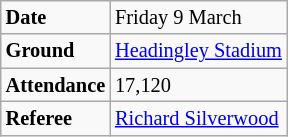<table class="wikitable" style="font-size:85%;">
<tr>
<td><strong>Date</strong></td>
<td>Friday 9 March</td>
</tr>
<tr>
<td><strong>Ground</strong></td>
<td><a href='#'>Headingley Stadium</a></td>
</tr>
<tr>
<td><strong>Attendance</strong></td>
<td>17,120</td>
</tr>
<tr>
<td><strong>Referee</strong></td>
<td><a href='#'>Richard Silverwood</a></td>
</tr>
</table>
